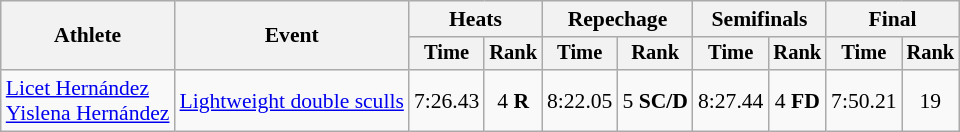<table class="wikitable" style="font-size:90%">
<tr>
<th rowspan="2">Athlete</th>
<th rowspan="2">Event</th>
<th colspan="2">Heats</th>
<th colspan="2">Repechage</th>
<th colspan="2">Semifinals</th>
<th colspan="2">Final</th>
</tr>
<tr style="font-size:95%">
<th>Time</th>
<th>Rank</th>
<th>Time</th>
<th>Rank</th>
<th>Time</th>
<th>Rank</th>
<th>Time</th>
<th>Rank</th>
</tr>
<tr align=center>
<td align=left><a href='#'>Licet Hernández</a><br><a href='#'>Yislena Hernández</a></td>
<td align=left><a href='#'>Lightweight double sculls</a></td>
<td>7:26.43</td>
<td>4 <strong>R</strong></td>
<td>8:22.05</td>
<td>5 <strong>SC/D</strong></td>
<td>8:27.44</td>
<td>4 <strong>FD</strong></td>
<td>7:50.21</td>
<td>19</td>
</tr>
</table>
